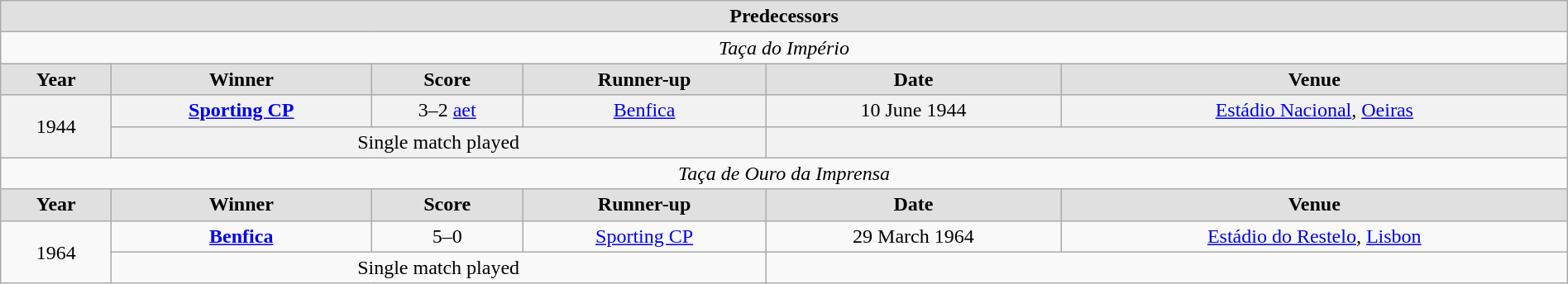<table class="wikitable" width=100% style="text-align: center">
<tr bgcolor=#e0e0e0>
<td colspan=6><strong>Predecessors</strong></td>
</tr>
<tr>
<td colspan=6><em>Taça do Império</em></td>
</tr>
<tr bgcolor=#e0e0e0>
<td><strong>Year</strong></td>
<td><strong>Winner</strong></td>
<td><strong>Score</strong></td>
<td><strong>Runner-up</strong></td>
<td><strong>Date</strong></td>
<td><strong>Venue</strong></td>
</tr>
<tr bgcolor=#f2f2f2>
<td rowspan=2>1944</td>
<td><strong><a href='#'>Sporting CP</a></strong></td>
<td>3–2 <a href='#'>aet</a></td>
<td><a href='#'>Benfica</a></td>
<td align=center>10 June 1944</td>
<td><a href='#'>Estádio Nacional</a>, <a href='#'>Oeiras</a></td>
</tr>
<tr bgcolor=#f2f2f2>
<td colspan=3>Single match played</td>
<td colspan=2></td>
</tr>
<tr>
<td colspan=6><em>Taça de Ouro da Imprensa</em></td>
</tr>
<tr bgcolor=#e0e0e0>
<td><strong>Year</strong></td>
<td><strong>Winner</strong></td>
<td><strong>Score</strong></td>
<td><strong>Runner-up</strong></td>
<td><strong>Date</strong></td>
<td><strong>Venue</strong></td>
</tr>
<tr>
<td rowspan=2>1964</td>
<td><strong><a href='#'>Benfica</a></strong></td>
<td>5–0</td>
<td><a href='#'>Sporting CP</a></td>
<td align=center>29 March 1964</td>
<td><a href='#'>Estádio do Restelo</a>, <a href='#'>Lisbon</a></td>
</tr>
<tr>
<td colspan=3>Single match played</td>
<td colspan=2></td>
</tr>
</table>
